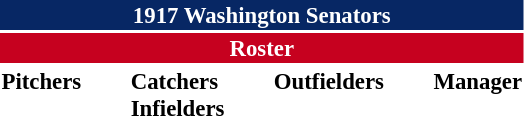<table class="toccolours" style="font-size: 95%;">
<tr>
<th colspan="10" style="background-color: #072764; color: white; text-align: center;">1917 Washington Senators</th>
</tr>
<tr>
<td colspan="10" style="background-color: #c6011f; color: white; text-align: center;"><strong>Roster</strong></td>
</tr>
<tr>
<td valign="top"><strong>Pitchers</strong><br>






</td>
<td width="25px"></td>
<td valign="top"><strong>Catchers</strong><br>

<strong>Infielders</strong>








</td>
<td width="25px"></td>
<td valign="top"><strong>Outfielders</strong><br>




</td>
<td width="25px"></td>
<td valign="top"><strong>Manager</strong><br></td>
</tr>
</table>
